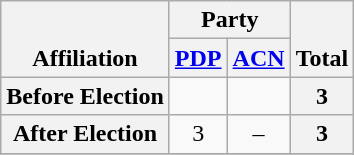<table class=wikitable style="text-align:center">
<tr style="vertical-align:bottom;">
<th rowspan=2>Affiliation</th>
<th colspan=2>Party</th>
<th rowspan=2>Total</th>
</tr>
<tr>
<th><a href='#'>PDP</a></th>
<th><a href='#'>ACN</a></th>
</tr>
<tr>
<th>Before Election</th>
<td></td>
<td></td>
<th>3</th>
</tr>
<tr>
<th>After Election</th>
<td>3</td>
<td>–</td>
<th>3</th>
</tr>
<tr>
</tr>
</table>
